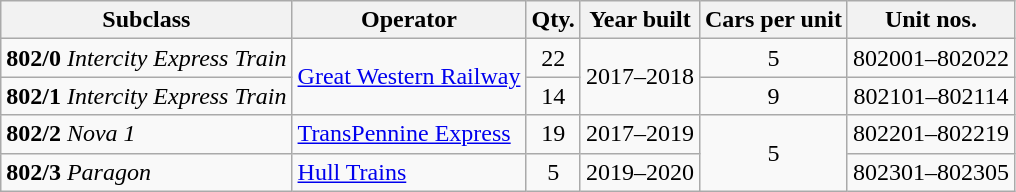<table class="wikitable">
<tr>
<th>Subclass</th>
<th>Operator</th>
<th>Qty.</th>
<th>Year built</th>
<th>Cars per unit</th>
<th>Unit nos.</th>
</tr>
<tr>
<td><strong>802/0</strong> <em>Intercity Express Train</em></td>
<td rowspan=2><a href='#'>Great Western Railway</a></td>
<td align=center>22</td>
<td rowspan="2" align="center">2017–2018</td>
<td align=center>5</td>
<td align=center>802001–802022</td>
</tr>
<tr>
<td><strong>802/1</strong> <em>Intercity Express Train</em></td>
<td align=center>14</td>
<td align=center>9</td>
<td align=center>802101–802114</td>
</tr>
<tr>
<td><strong>802/2</strong> <em>Nova 1</em></td>
<td><a href='#'>TransPennine Express</a></td>
<td align=center>19</td>
<td align="center">2017–2019</td>
<td rowspan=2 align=center>5</td>
<td align=center>802201–802219</td>
</tr>
<tr>
<td><strong>802/3</strong> <em>Paragon</em></td>
<td><a href='#'>Hull Trains</a></td>
<td align=center>5</td>
<td align="center">2019–2020</td>
<td align=center>802301–802305</td>
</tr>
</table>
